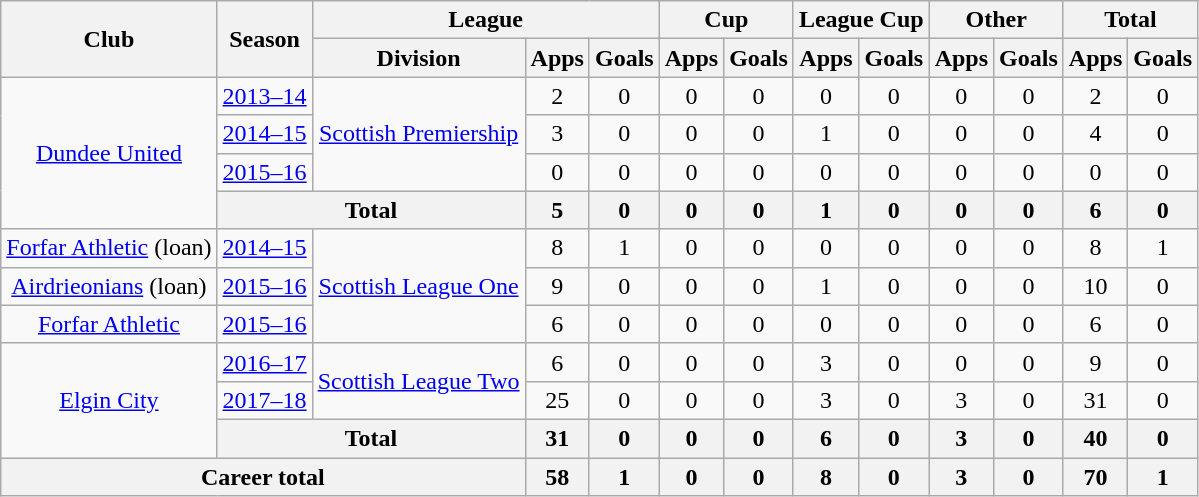<table class="wikitable" style="text-align: center">
<tr>
<th rowspan="2">Club</th>
<th rowspan="2">Season</th>
<th colspan="3">League</th>
<th colspan="2">Cup</th>
<th colspan="2">League Cup</th>
<th colspan="2">Other</th>
<th colspan="2">Total</th>
</tr>
<tr>
<th>Division</th>
<th>Apps</th>
<th>Goals</th>
<th>Apps</th>
<th>Goals</th>
<th>Apps</th>
<th>Goals</th>
<th>Apps</th>
<th>Goals</th>
<th>Apps</th>
<th>Goals</th>
</tr>
<tr>
<td rowspan="4"><a href='#'>Dundee United</a></td>
<td><a href='#'>2013–14</a></td>
<td rowspan="3"><a href='#'>Scottish Premiership</a></td>
<td>2</td>
<td>0</td>
<td>0</td>
<td>0</td>
<td>0</td>
<td>0</td>
<td>0</td>
<td>0</td>
<td>2</td>
<td>0</td>
</tr>
<tr>
<td><a href='#'>2014–15</a></td>
<td>3</td>
<td>0</td>
<td>0</td>
<td>0</td>
<td>1</td>
<td>0</td>
<td>0</td>
<td>0</td>
<td>4</td>
<td>0</td>
</tr>
<tr>
<td><a href='#'>2015–16</a></td>
<td>0</td>
<td>0</td>
<td>0</td>
<td>0</td>
<td>0</td>
<td>0</td>
<td>0</td>
<td>0</td>
<td>0</td>
<td>0</td>
</tr>
<tr>
<th colspan="2">Total</th>
<th>5</th>
<th>0</th>
<th>0</th>
<th>0</th>
<th>1</th>
<th>0</th>
<th>0</th>
<th>0</th>
<th>6</th>
<th>0</th>
</tr>
<tr>
<td><a href='#'>Forfar Athletic</a> (loan)</td>
<td><a href='#'>2014–15</a></td>
<td rowspan="3"><a href='#'>Scottish League One</a></td>
<td>8</td>
<td>1</td>
<td>0</td>
<td>0</td>
<td>0</td>
<td>0</td>
<td>0</td>
<td>0</td>
<td>8</td>
<td>1</td>
</tr>
<tr>
<td><a href='#'>Airdrieonians</a> (loan)</td>
<td><a href='#'>2015–16</a></td>
<td>9</td>
<td>0</td>
<td>0</td>
<td>0</td>
<td>1</td>
<td>0</td>
<td>0</td>
<td>0</td>
<td>10</td>
<td>0</td>
</tr>
<tr>
<td><a href='#'>Forfar Athletic</a></td>
<td><a href='#'>2015–16</a></td>
<td>6</td>
<td>0</td>
<td>0</td>
<td>0</td>
<td>0</td>
<td>0</td>
<td>0</td>
<td>0</td>
<td>6</td>
<td>0</td>
</tr>
<tr>
<td rowspan="3"><a href='#'>Elgin City</a></td>
<td><a href='#'>2016–17</a></td>
<td rowspan="2"><a href='#'>Scottish League Two</a></td>
<td>6</td>
<td>0</td>
<td>0</td>
<td>0</td>
<td>3</td>
<td>0</td>
<td>0</td>
<td>0</td>
<td>9</td>
<td>0</td>
</tr>
<tr>
<td><a href='#'>2017–18</a></td>
<td>25</td>
<td>0</td>
<td>0</td>
<td>0</td>
<td>3</td>
<td>0</td>
<td>3</td>
<td>0</td>
<td>31</td>
<td>0</td>
</tr>
<tr>
<th colspan="2">Total</th>
<th>31</th>
<th>0</th>
<th>0</th>
<th>0</th>
<th>6</th>
<th>0</th>
<th>3</th>
<th>0</th>
<th>40</th>
<th>0</th>
</tr>
<tr>
<th colspan="3">Career total</th>
<th>58</th>
<th>1</th>
<th>0</th>
<th>0</th>
<th>8</th>
<th>0</th>
<th>3</th>
<th>0</th>
<th>70</th>
<th>1</th>
</tr>
</table>
